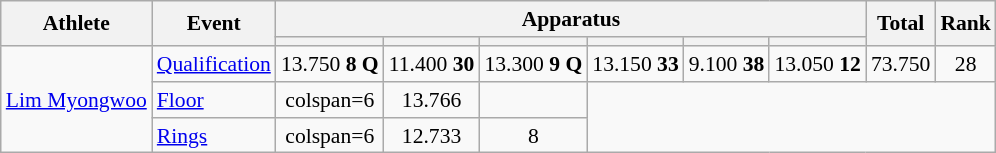<table class="wikitable" style="font-size:90%">
<tr>
<th rowspan=2>Athlete</th>
<th rowspan=2>Event</th>
<th colspan =6>Apparatus</th>
<th rowspan=2>Total</th>
<th rowspan=2>Rank</th>
</tr>
<tr style="font-size:95%">
<th></th>
<th></th>
<th></th>
<th></th>
<th></th>
<th></th>
</tr>
<tr align=center>
<td align=left rowspan=3><a href='#'>Lim Myongwoo</a></td>
<td align=left><a href='#'>Qualification</a></td>
<td>13.750	<strong>8 Q	</strong></td>
<td>11.400	<strong>30</strong></td>
<td>13.300	<strong>9 Q</strong></td>
<td>13.150	<strong>33</strong></td>
<td>9.100	<strong>38</strong></td>
<td>13.050	<strong>12</strong></td>
<td>73.750</td>
<td>28</td>
</tr>
<tr align=center>
<td align=left><a href='#'>Floor</a></td>
<td>colspan=6 </td>
<td>13.766</td>
<td></td>
</tr>
<tr align=center>
<td align=left><a href='#'>Rings</a></td>
<td>colspan=6 </td>
<td>12.733</td>
<td>8</td>
</tr>
</table>
